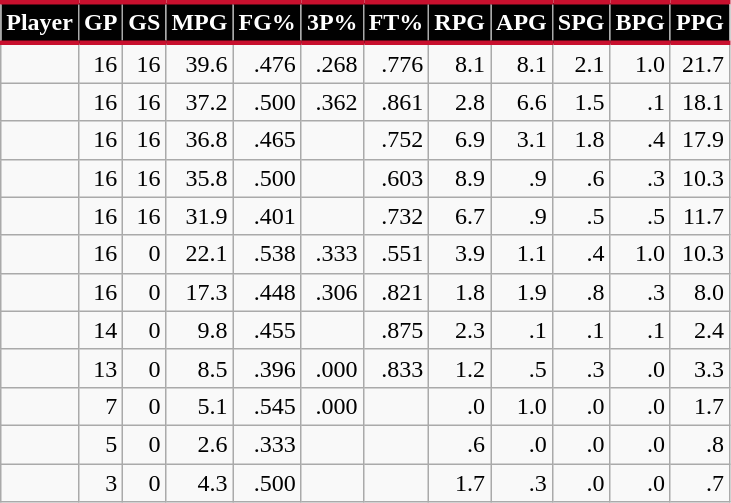<table class="wikitable sortable" style="text-align:right;">
<tr>
<th style="background:#010101; color:#FFFFFF; border-top:#C8102E 3px solid; border-bottom:#C8102E 3px solid;">Player</th>
<th style="background:#010101; color:#FFFFFF; border-top:#C8102E 3px solid; border-bottom:#C8102E 3px solid;">GP</th>
<th style="background:#010101; color:#FFFFFF; border-top:#C8102E 3px solid; border-bottom:#C8102E 3px solid;">GS</th>
<th style="background:#010101; color:#FFFFFF; border-top:#C8102E 3px solid; border-bottom:#C8102E 3px solid;">MPG</th>
<th style="background:#010101; color:#FFFFFF; border-top:#C8102E 3px solid; border-bottom:#C8102E 3px solid;">FG%</th>
<th style="background:#010101; color:#FFFFFF; border-top:#C8102E 3px solid; border-bottom:#C8102E 3px solid;">3P%</th>
<th style="background:#010101; color:#FFFFFF; border-top:#C8102E 3px solid; border-bottom:#C8102E 3px solid;">FT%</th>
<th style="background:#010101; color:#FFFFFF; border-top:#C8102E 3px solid; border-bottom:#C8102E 3px solid;">RPG</th>
<th style="background:#010101; color:#FFFFFF; border-top:#C8102E 3px solid; border-bottom:#C8102E 3px solid;">APG</th>
<th style="background:#010101; color:#FFFFFF; border-top:#C8102E 3px solid; border-bottom:#C8102E 3px solid;">SPG</th>
<th style="background:#010101; color:#FFFFFF; border-top:#C8102E 3px solid; border-bottom:#C8102E 3px solid;">BPG</th>
<th style="background:#010101; color:#FFFFFF; border-top:#C8102E 3px solid; border-bottom:#C8102E 3px solid;">PPG</th>
</tr>
<tr>
<td style="text-align:left;"></td>
<td>16</td>
<td>16</td>
<td>39.6</td>
<td>.476</td>
<td>.268</td>
<td>.776</td>
<td>8.1</td>
<td>8.1</td>
<td>2.1</td>
<td>1.0</td>
<td>21.7</td>
</tr>
<tr>
<td style="text-align:left;"></td>
<td>16</td>
<td>16</td>
<td>37.2</td>
<td>.500</td>
<td>.362</td>
<td>.861</td>
<td>2.8</td>
<td>6.6</td>
<td>1.5</td>
<td>.1</td>
<td>18.1</td>
</tr>
<tr>
<td style="text-align:left;"></td>
<td>16</td>
<td>16</td>
<td>36.8</td>
<td>.465</td>
<td></td>
<td>.752</td>
<td>6.9</td>
<td>3.1</td>
<td>1.8</td>
<td>.4</td>
<td>17.9</td>
</tr>
<tr>
<td style="text-align:left;"></td>
<td>16</td>
<td>16</td>
<td>35.8</td>
<td>.500</td>
<td></td>
<td>.603</td>
<td>8.9</td>
<td>.9</td>
<td>.6</td>
<td>.3</td>
<td>10.3</td>
</tr>
<tr>
<td style="text-align:left;"></td>
<td>16</td>
<td>16</td>
<td>31.9</td>
<td>.401</td>
<td></td>
<td>.732</td>
<td>6.7</td>
<td>.9</td>
<td>.5</td>
<td>.5</td>
<td>11.7</td>
</tr>
<tr>
<td style="text-align:left;"></td>
<td>16</td>
<td>0</td>
<td>22.1</td>
<td>.538</td>
<td>.333</td>
<td>.551</td>
<td>3.9</td>
<td>1.1</td>
<td>.4</td>
<td>1.0</td>
<td>10.3</td>
</tr>
<tr>
<td style="text-align:left;"></td>
<td>16</td>
<td>0</td>
<td>17.3</td>
<td>.448</td>
<td>.306</td>
<td>.821</td>
<td>1.8</td>
<td>1.9</td>
<td>.8</td>
<td>.3</td>
<td>8.0</td>
</tr>
<tr>
<td style="text-align:left;"></td>
<td>14</td>
<td>0</td>
<td>9.8</td>
<td>.455</td>
<td></td>
<td>.875</td>
<td>2.3</td>
<td>.1</td>
<td>.1</td>
<td>.1</td>
<td>2.4</td>
</tr>
<tr>
<td style="text-align:left;"></td>
<td>13</td>
<td>0</td>
<td>8.5</td>
<td>.396</td>
<td>.000</td>
<td>.833</td>
<td>1.2</td>
<td>.5</td>
<td>.3</td>
<td>.0</td>
<td>3.3</td>
</tr>
<tr>
<td style="text-align:left;"></td>
<td>7</td>
<td>0</td>
<td>5.1</td>
<td>.545</td>
<td>.000</td>
<td></td>
<td>.0</td>
<td>1.0</td>
<td>.0</td>
<td>.0</td>
<td>1.7</td>
</tr>
<tr>
<td style="text-align:left;"></td>
<td>5</td>
<td>0</td>
<td>2.6</td>
<td>.333</td>
<td></td>
<td></td>
<td>.6</td>
<td>.0</td>
<td>.0</td>
<td>.0</td>
<td>.8</td>
</tr>
<tr>
<td style="text-align:left;"></td>
<td>3</td>
<td>0</td>
<td>4.3</td>
<td>.500</td>
<td></td>
<td></td>
<td>1.7</td>
<td>.3</td>
<td>.0</td>
<td>.0</td>
<td>.7</td>
</tr>
</table>
